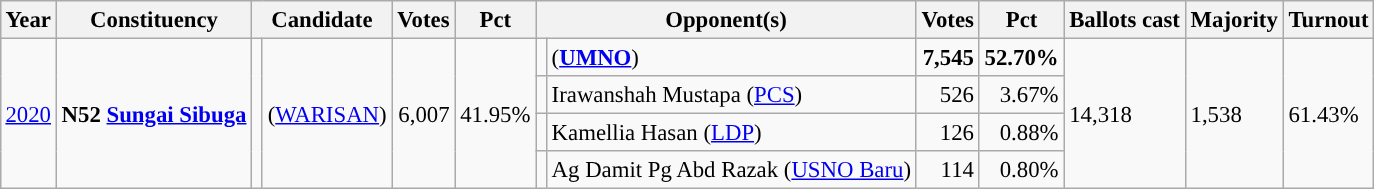<table class="wikitable" style="margin:0.5em ; font-size:95%">
<tr>
<th>Year</th>
<th>Constituency</th>
<th colspan=2>Candidate</th>
<th>Votes</th>
<th>Pct</th>
<th colspan=2>Opponent(s)</th>
<th>Votes</th>
<th>Pct</th>
<th>Ballots cast</th>
<th>Majority</th>
<th>Turnout</th>
</tr>
<tr>
<td rowspan=4><a href='#'>2020</a></td>
<td rowspan=4><strong>N52 <a href='#'>Sungai Sibuga</a></strong></td>
<td rowspan=4 ></td>
<td rowspan=4> (<a href='#'>WARISAN</a>)</td>
<td rowspan=4 align="right">6,007</td>
<td rowspan=4>41.95%</td>
<td></td>
<td> (<a href='#'><strong>UMNO</strong></a>)</td>
<td align="right"><strong>7,545</strong></td>
<td><strong>52.70%</strong></td>
<td rowspan=4>14,318</td>
<td rowspan=4>1,538</td>
<td rowspan=4>61.43%</td>
</tr>
<tr>
<td></td>
<td>Irawanshah Mustapa (<a href='#'>PCS</a>)</td>
<td align="right">526</td>
<td align="right">3.67%</td>
</tr>
<tr>
<td></td>
<td>Kamellia Hasan (<a href='#'>LDP</a>)</td>
<td align="right">126</td>
<td align="right">0.88%</td>
</tr>
<tr>
<td bgcolor=></td>
<td>Ag Damit Pg Abd Razak (<a href='#'>USNO Baru</a>)</td>
<td align="right">114</td>
<td align="right">0.80%</td>
</tr>
</table>
